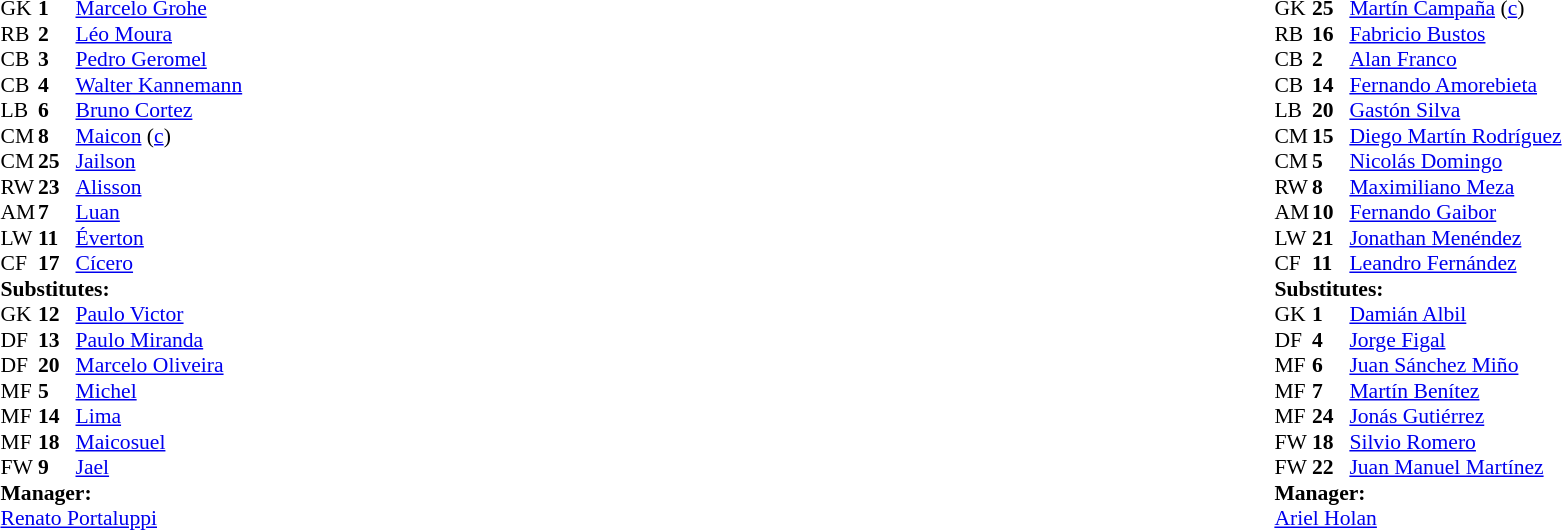<table width="100%">
<tr>
<td valign="top" width="40%"><br><table style="font-size:90%" cellspacing="0" cellpadding="0">
<tr>
<th width=25></th>
<th width=25></th>
</tr>
<tr>
<td>GK</td>
<td><strong>1</strong></td>
<td> <a href='#'>Marcelo Grohe</a></td>
</tr>
<tr>
<td>RB</td>
<td><strong>2</strong></td>
<td> <a href='#'>Léo Moura</a></td>
<td></td>
<td></td>
</tr>
<tr>
<td>CB</td>
<td><strong>3</strong></td>
<td> <a href='#'>Pedro Geromel</a></td>
<td></td>
</tr>
<tr>
<td>CB</td>
<td><strong>4</strong></td>
<td> <a href='#'>Walter Kannemann</a></td>
</tr>
<tr>
<td>LB</td>
<td><strong>6</strong></td>
<td> <a href='#'>Bruno Cortez</a></td>
<td></td>
<td></td>
</tr>
<tr>
<td>CM</td>
<td><strong>8</strong></td>
<td> <a href='#'>Maicon</a> (<a href='#'>c</a>)</td>
</tr>
<tr>
<td>CM</td>
<td><strong>25</strong></td>
<td> <a href='#'>Jailson</a></td>
<td></td>
<td></td>
</tr>
<tr>
<td>RW</td>
<td><strong>23</strong></td>
<td> <a href='#'>Alisson</a></td>
<td></td>
<td></td>
</tr>
<tr>
<td>AM</td>
<td><strong>7</strong></td>
<td> <a href='#'>Luan</a></td>
</tr>
<tr>
<td>LW</td>
<td><strong>11</strong></td>
<td> <a href='#'>Éverton</a></td>
</tr>
<tr>
<td>CF</td>
<td><strong>17</strong></td>
<td> <a href='#'>Cícero</a></td>
</tr>
<tr>
<td colspan=3><strong>Substitutes:</strong></td>
</tr>
<tr>
<td>GK</td>
<td><strong>12</strong></td>
<td> <a href='#'>Paulo Victor</a></td>
</tr>
<tr>
<td>DF</td>
<td><strong>13</strong></td>
<td> <a href='#'>Paulo Miranda</a></td>
<td></td>
<td></td>
</tr>
<tr>
<td>DF</td>
<td><strong>20</strong></td>
<td> <a href='#'>Marcelo Oliveira</a></td>
</tr>
<tr>
<td>MF</td>
<td><strong>5</strong></td>
<td> <a href='#'>Michel</a></td>
</tr>
<tr>
<td>MF</td>
<td><strong>14</strong></td>
<td> <a href='#'>Lima</a></td>
<td></td>
<td></td>
</tr>
<tr>
<td>MF</td>
<td><strong>18</strong></td>
<td> <a href='#'>Maicosuel</a></td>
<td></td>
<td></td>
</tr>
<tr>
<td>FW</td>
<td><strong>9</strong></td>
<td> <a href='#'>Jael</a></td>
<td></td>
<td></td>
</tr>
<tr>
<td colspan=3><strong>Manager:</strong></td>
</tr>
<tr>
<td colspan=3> <a href='#'>Renato Portaluppi</a></td>
</tr>
</table>
</td>
<td valign="top"></td>
<td valign="top" width="50%"><br><table style="font-size:90%; margin:auto" cellspacing="0" cellpadding="0">
<tr>
<th width=25></th>
<th width=25></th>
</tr>
<tr>
<td>GK</td>
<td><strong>25</strong></td>
<td> <a href='#'>Martín Campaña</a> (<a href='#'>c</a>)</td>
</tr>
<tr>
<td>RB</td>
<td><strong>16</strong></td>
<td> <a href='#'>Fabricio Bustos</a></td>
<td></td>
<td></td>
</tr>
<tr>
<td>CB</td>
<td><strong>2</strong></td>
<td> <a href='#'>Alan Franco</a></td>
</tr>
<tr>
<td>CB</td>
<td><strong>14</strong></td>
<td> <a href='#'>Fernando Amorebieta</a></td>
<td></td>
</tr>
<tr>
<td>LB</td>
<td><strong>20</strong></td>
<td> <a href='#'>Gastón Silva</a></td>
<td></td>
</tr>
<tr>
<td>CM</td>
<td><strong>15</strong></td>
<td> <a href='#'>Diego Martín Rodríguez</a></td>
<td></td>
<td></td>
</tr>
<tr>
<td>CM</td>
<td><strong>5</strong></td>
<td> <a href='#'>Nicolás Domingo</a></td>
</tr>
<tr>
<td>RW</td>
<td><strong>8</strong></td>
<td> <a href='#'>Maximiliano Meza</a></td>
</tr>
<tr>
<td>AM</td>
<td><strong>10</strong></td>
<td> <a href='#'>Fernando Gaibor</a></td>
<td></td>
</tr>
<tr>
<td>LW</td>
<td><strong>21</strong></td>
<td> <a href='#'>Jonathan Menéndez</a></td>
<td></td>
<td></td>
</tr>
<tr>
<td>CF</td>
<td><strong>11</strong></td>
<td> <a href='#'>Leandro Fernández</a></td>
<td></td>
<td></td>
</tr>
<tr>
</tr>
<tr>
<td colspan=3><strong>Substitutes:</strong></td>
</tr>
<tr>
<td>GK</td>
<td><strong>1</strong></td>
<td> <a href='#'>Damián Albil</a></td>
</tr>
<tr>
<td>DF</td>
<td><strong>4</strong></td>
<td> <a href='#'>Jorge Figal</a></td>
<td></td>
<td></td>
</tr>
<tr>
<td>MF</td>
<td><strong>6</strong></td>
<td> <a href='#'>Juan Sánchez Miño</a></td>
</tr>
<tr>
<td>MF</td>
<td><strong>7</strong></td>
<td> <a href='#'>Martín Benítez</a></td>
<td></td>
<td></td>
</tr>
<tr>
<td>MF</td>
<td><strong>24</strong></td>
<td> <a href='#'>Jonás Gutiérrez</a></td>
<td></td>
<td></td>
</tr>
<tr>
<td>FW</td>
<td><strong>18</strong></td>
<td> <a href='#'>Silvio Romero</a></td>
<td></td>
<td></td>
</tr>
<tr>
<td>FW</td>
<td><strong>22</strong></td>
<td> <a href='#'>Juan Manuel Martínez</a></td>
</tr>
<tr>
<td colspan=3><strong>Manager:</strong></td>
</tr>
<tr>
<td colspan=3> <a href='#'>Ariel Holan</a></td>
</tr>
</table>
</td>
</tr>
</table>
